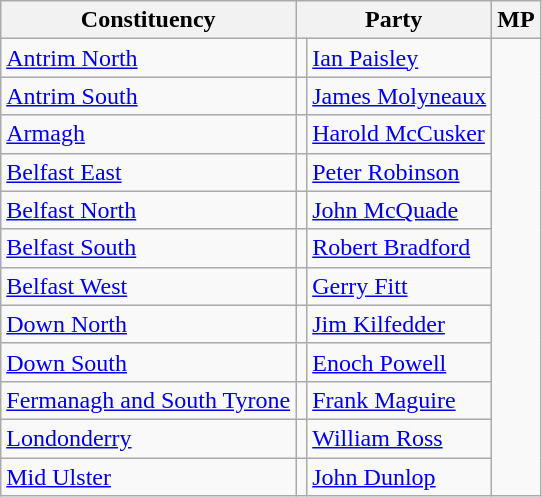<table class=wikitable>
<tr>
<th>Constituency</th>
<th colspan=2>Party</th>
<th>MP</th>
</tr>
<tr>
<td><a href='#'>Antrim North</a></td>
<td></td>
<td><a href='#'>Ian Paisley</a></td>
</tr>
<tr>
<td><a href='#'>Antrim South</a></td>
<td></td>
<td><a href='#'>James Molyneaux</a></td>
</tr>
<tr>
<td><a href='#'>Armagh</a></td>
<td></td>
<td><a href='#'>Harold McCusker</a></td>
</tr>
<tr>
<td><a href='#'>Belfast East</a></td>
<td></td>
<td><a href='#'>Peter Robinson</a></td>
</tr>
<tr>
<td><a href='#'>Belfast North</a></td>
<td></td>
<td><a href='#'>John McQuade</a></td>
</tr>
<tr>
<td><a href='#'>Belfast South</a></td>
<td></td>
<td><a href='#'>Robert Bradford</a></td>
</tr>
<tr>
<td><a href='#'>Belfast West</a></td>
<td></td>
<td><a href='#'>Gerry Fitt</a></td>
</tr>
<tr>
<td><a href='#'>Down North</a></td>
<td></td>
<td><a href='#'>Jim Kilfedder</a></td>
</tr>
<tr>
<td><a href='#'>Down South</a></td>
<td></td>
<td><a href='#'>Enoch Powell</a></td>
</tr>
<tr>
<td><a href='#'>Fermanagh and South Tyrone</a></td>
<td></td>
<td><a href='#'>Frank Maguire</a></td>
</tr>
<tr>
<td><a href='#'>Londonderry</a></td>
<td></td>
<td><a href='#'>William Ross</a></td>
</tr>
<tr>
<td><a href='#'>Mid Ulster</a></td>
<td></td>
<td><a href='#'>John Dunlop</a></td>
</tr>
</table>
